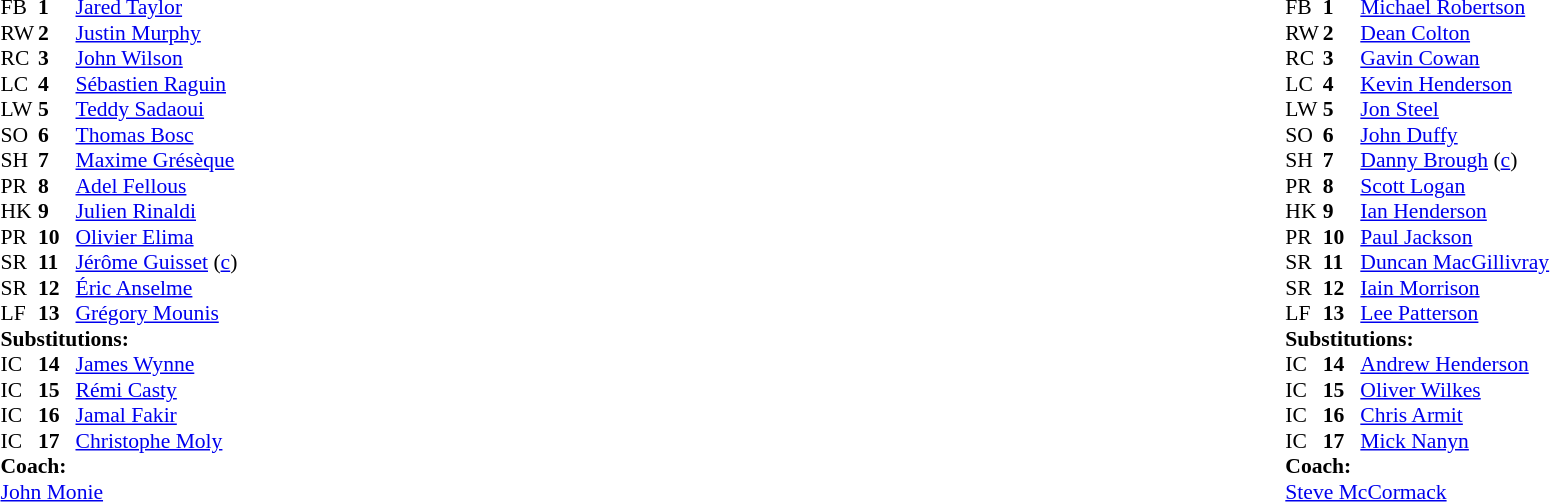<table width="100%">
<tr>
<td valign="top" width="50%"><br><table style="font-size: 90%" cellspacing="0" cellpadding="0">
<tr>
<th width="25"></th>
<th width="25"></th>
</tr>
<tr>
<td>FB</td>
<td><strong>1</strong></td>
<td><a href='#'>Jared Taylor</a></td>
</tr>
<tr>
<td>RW</td>
<td><strong>2</strong></td>
<td><a href='#'>Justin Murphy</a></td>
</tr>
<tr>
<td>RC</td>
<td><strong>3</strong></td>
<td><a href='#'>John Wilson</a></td>
</tr>
<tr>
<td>LC</td>
<td><strong>4</strong></td>
<td><a href='#'>Sébastien Raguin</a></td>
</tr>
<tr>
<td>LW</td>
<td><strong>5</strong></td>
<td><a href='#'>Teddy Sadaoui</a></td>
</tr>
<tr>
<td>SO</td>
<td><strong>6</strong></td>
<td><a href='#'>Thomas Bosc</a></td>
</tr>
<tr>
<td>SH</td>
<td><strong>7</strong></td>
<td><a href='#'>Maxime Grésèque</a></td>
</tr>
<tr>
<td>PR</td>
<td><strong>8</strong></td>
<td><a href='#'>Adel Fellous</a></td>
</tr>
<tr>
<td>HK</td>
<td><strong>9</strong></td>
<td><a href='#'>Julien Rinaldi</a></td>
</tr>
<tr>
<td>PR</td>
<td><strong>10</strong></td>
<td><a href='#'>Olivier Elima</a></td>
</tr>
<tr>
<td>SR</td>
<td><strong>11</strong></td>
<td><a href='#'>Jérôme Guisset</a> (<a href='#'>c</a>)</td>
</tr>
<tr>
<td>SR</td>
<td><strong>12</strong></td>
<td><a href='#'>Éric Anselme</a></td>
</tr>
<tr>
<td>LF</td>
<td><strong>13</strong></td>
<td><a href='#'>Grégory Mounis</a></td>
</tr>
<tr>
<td colspan=3><strong>Substitutions:</strong></td>
</tr>
<tr>
<td>IC</td>
<td><strong>14</strong></td>
<td><a href='#'>James Wynne</a></td>
</tr>
<tr>
<td>IC</td>
<td><strong>15</strong></td>
<td><a href='#'>Rémi Casty</a></td>
</tr>
<tr>
<td>IC</td>
<td><strong>16</strong></td>
<td><a href='#'>Jamal Fakir</a></td>
</tr>
<tr>
<td>IC</td>
<td><strong>17</strong></td>
<td><a href='#'>Christophe Moly</a></td>
</tr>
<tr>
<td colspan=3><strong>Coach:</strong></td>
</tr>
<tr>
<td colspan="4"> <a href='#'>John Monie</a></td>
</tr>
</table>
</td>
<td valign="top" width="50%"><br><table style="font-size: 90%" cellspacing="0" cellpadding="0" align="center">
<tr>
<th width="25"></th>
<th width="25"></th>
</tr>
<tr>
<td>FB</td>
<td><strong>1</strong></td>
<td><a href='#'>Michael Robertson</a></td>
</tr>
<tr>
<td>RW</td>
<td><strong>2</strong></td>
<td><a href='#'>Dean Colton</a></td>
</tr>
<tr>
<td>RC</td>
<td><strong>3</strong></td>
<td><a href='#'>Gavin Cowan</a></td>
</tr>
<tr>
<td>LC</td>
<td><strong>4</strong></td>
<td><a href='#'>Kevin Henderson</a></td>
</tr>
<tr>
<td>LW</td>
<td><strong>5</strong></td>
<td><a href='#'>Jon Steel</a></td>
</tr>
<tr>
<td>SO</td>
<td><strong>6</strong></td>
<td><a href='#'>John Duffy</a></td>
</tr>
<tr>
<td>SH</td>
<td><strong>7</strong></td>
<td><a href='#'>Danny Brough</a> (<a href='#'>c</a>)</td>
</tr>
<tr>
<td>PR</td>
<td><strong>8</strong></td>
<td><a href='#'>Scott Logan</a></td>
</tr>
<tr>
<td>HK</td>
<td><strong>9</strong></td>
<td><a href='#'>Ian Henderson</a></td>
</tr>
<tr>
<td>PR</td>
<td><strong>10</strong></td>
<td><a href='#'>Paul Jackson</a></td>
</tr>
<tr>
<td>SR</td>
<td><strong>11</strong></td>
<td><a href='#'>Duncan MacGillivray</a></td>
</tr>
<tr>
<td>SR</td>
<td><strong>12</strong></td>
<td><a href='#'>Iain Morrison</a></td>
</tr>
<tr>
<td>LF</td>
<td><strong>13</strong></td>
<td><a href='#'>Lee Patterson</a></td>
</tr>
<tr>
<td colspan=3><strong>Substitutions:</strong></td>
</tr>
<tr>
<td>IC</td>
<td><strong>14</strong></td>
<td><a href='#'>Andrew Henderson</a></td>
</tr>
<tr>
<td>IC</td>
<td><strong>15</strong></td>
<td><a href='#'>Oliver Wilkes</a></td>
</tr>
<tr>
<td>IC</td>
<td><strong>16</strong></td>
<td><a href='#'>Chris Armit</a></td>
</tr>
<tr>
<td>IC</td>
<td><strong>17</strong></td>
<td><a href='#'>Mick Nanyn</a></td>
</tr>
<tr>
<td colspan=3><strong>Coach:</strong></td>
</tr>
<tr>
<td colspan="4"> <a href='#'>Steve McCormack</a></td>
</tr>
</table>
</td>
</tr>
</table>
